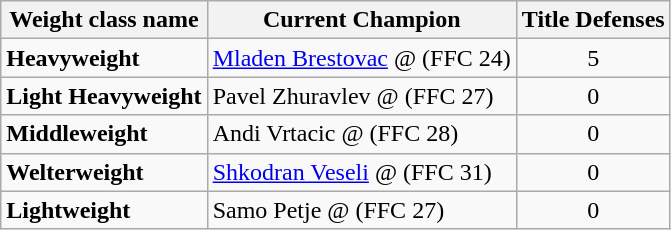<table class="wikitable">
<tr>
<th>Weight class name</th>
<th>Current Champion</th>
<th>Title Defenses</th>
</tr>
<tr>
<td><strong>Heavyweight</strong></td>
<td><a href='#'>Mladen Brestovac</a> @ (FFC 24)</td>
<td align=center>5</td>
</tr>
<tr>
<td><strong>Light Heavyweight</strong></td>
<td>Pavel Zhuravlev @ (FFC 27)</td>
<td align=center>0</td>
</tr>
<tr>
<td><strong>Middleweight</strong></td>
<td>Andi Vrtacic @ (FFC 28)</td>
<td align=center>0</td>
</tr>
<tr>
<td><strong>Welterweight</strong></td>
<td><a href='#'>Shkodran Veseli</a> @ (FFC 31)</td>
<td align=center>0</td>
</tr>
<tr>
<td><strong>Lightweight</strong></td>
<td>Samo Petje @ (FFC 27)</td>
<td align=center>0</td>
</tr>
</table>
